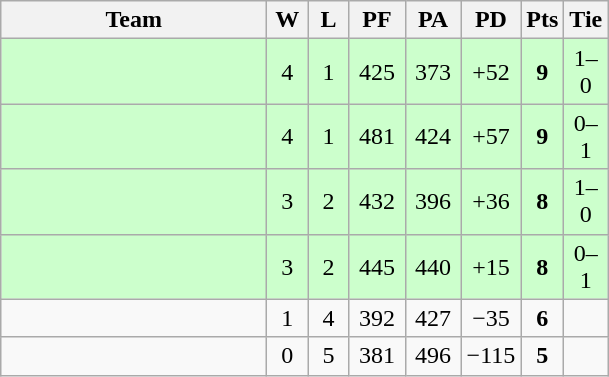<table class="wikitable" style="text-align:center;">
<tr>
<th width=170>Team</th>
<th width=20>W</th>
<th width=20>L</th>
<th width=30>PF</th>
<th width=30>PA</th>
<th width=30>PD</th>
<th width=20>Pts</th>
<th width=20>Tie</th>
</tr>
<tr bgcolor="#ccffcc">
<td align=left></td>
<td>4</td>
<td>1</td>
<td>425</td>
<td>373</td>
<td>+52</td>
<td><strong>9</strong></td>
<td>1–0</td>
</tr>
<tr bgcolor="#ccffcc">
<td align=left></td>
<td>4</td>
<td>1</td>
<td>481</td>
<td>424</td>
<td>+57</td>
<td><strong>9</strong></td>
<td>0–1</td>
</tr>
<tr bgcolor="#ccffcc">
<td align=left></td>
<td>3</td>
<td>2</td>
<td>432</td>
<td>396</td>
<td>+36</td>
<td><strong>8</strong></td>
<td>1–0</td>
</tr>
<tr bgcolor="#ccffcc">
<td align=left></td>
<td>3</td>
<td>2</td>
<td>445</td>
<td>440</td>
<td>+15</td>
<td><strong>8</strong></td>
<td>0–1</td>
</tr>
<tr>
<td align=left></td>
<td>1</td>
<td>4</td>
<td>392</td>
<td>427</td>
<td>−35</td>
<td><strong>6</strong></td>
<td></td>
</tr>
<tr>
<td align=left></td>
<td>0</td>
<td>5</td>
<td>381</td>
<td>496</td>
<td>−115</td>
<td><strong>5</strong></td>
<td></td>
</tr>
</table>
